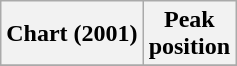<table class="wikitable sortable plainrowheaders">
<tr>
<th>Chart (2001)</th>
<th>Peak<br>position</th>
</tr>
<tr>
</tr>
</table>
